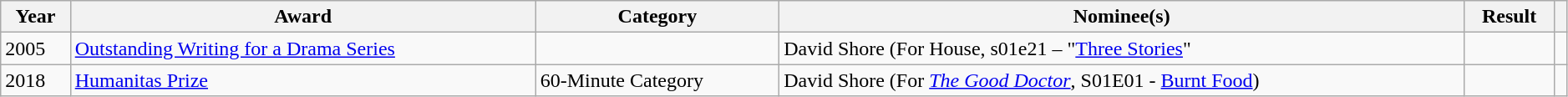<table class="wikitable sortable plainrowheaders" style="width:99%;">
<tr>
<th>Year</th>
<th>Award</th>
<th>Category</th>
<th>Nominee(s)</th>
<th>Result</th>
<th scope="col" class="unsortable"></th>
</tr>
<tr>
<td>2005</td>
<td><a href='#'>Outstanding Writing for a Drama Series</a></td>
<td></td>
<td>David Shore (For House, s01e21 – "<a href='#'>Three Stories</a>"</td>
<td></td>
<td style="text-align:center;"></td>
</tr>
<tr>
<td>2018</td>
<td><a href='#'>Humanitas Prize</a></td>
<td>60-Minute Category</td>
<td>David Shore (For <em><a href='#'>The Good Doctor</a></em>, S01E01 - <a href='#'>Burnt Food</a>)</td>
<td></td>
<td style="text-align:center;"></td>
</tr>
</table>
